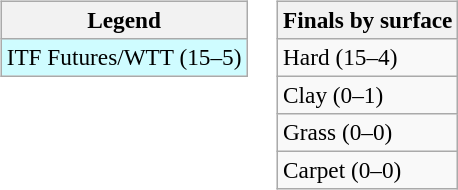<table>
<tr valign=top>
<td><br><table class=wikitable style=font-size:97%>
<tr>
<th>Legend</th>
</tr>
<tr bgcolor=cffcff>
<td>ITF Futures/WTT (15–5)</td>
</tr>
</table>
</td>
<td><br><table class=wikitable style=font-size:97%>
<tr>
<th>Finals by surface</th>
</tr>
<tr>
<td>Hard (15–4)</td>
</tr>
<tr>
<td>Clay (0–1)</td>
</tr>
<tr>
<td>Grass (0–0)</td>
</tr>
<tr>
<td>Carpet (0–0)</td>
</tr>
</table>
</td>
</tr>
</table>
